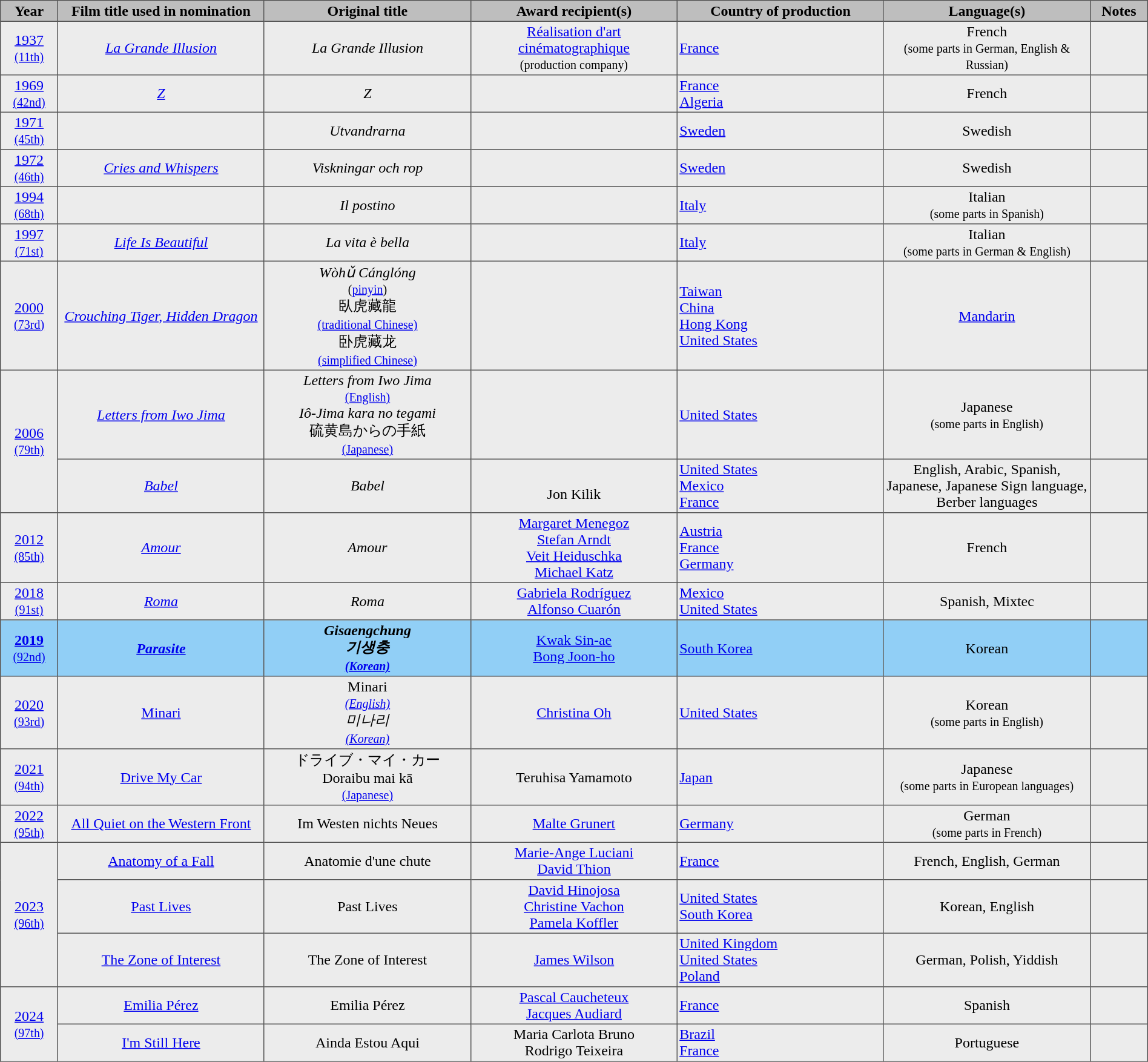<table cellpadding=2 cellspacing=0 border=1 style="border-collapse:collapse; border: 1px #555 solid; text-align:center" class="sortable">
<tr bgcolor="#bebebe">
<th width="5%">Year</th>
<th width="18%">Film title used in nomination</th>
<th width="18%">Original title</th>
<th width="18%">Award recipient(s)</th>
<th width="18%">Country of production</th>
<th width="18%">Language(s)</th>
<th width="5%" class="unsortable">Notes</th>
</tr>
<tr bgcolor="#ececec">
<td><a href='#'>1937</a><br><small><a href='#'>(11th)</a></small></td>
<td><em><a href='#'>La Grande Illusion</a></em></td>
<td><em>La Grande Illusion</em></td>
<td><a href='#'>Réalisation d'art cinématographique</a><br><small>(production company)</small></td>
<td align="left"> <a href='#'>France</a></td>
<td>French<br><small>(some parts in German, English & Russian)</small></td>
<td></td>
</tr>
<tr bgcolor="#ececec">
<td><a href='#'>1969</a><br><small><a href='#'>(42nd)</a></small></td>
<td><em><a href='#'>Z</a></em></td>
<td><em>Z</em></td>
<td><br></td>
<td align="left"> <a href='#'>France</a><br> <a href='#'>Algeria</a></td>
<td>French</td>
<td></td>
</tr>
<tr bgcolor="#ececec">
<td><a href='#'>1971</a><br><small><a href='#'>(45th)</a></small></td>
<td><em></em></td>
<td><em>Utvandrarna</em></td>
<td></td>
<td align="left"> <a href='#'>Sweden</a></td>
<td>Swedish</td>
<td></td>
</tr>
<tr bgcolor="#ececec">
<td><a href='#'>1972</a><br><small><a href='#'>(46th)</a></small></td>
<td><em><a href='#'>Cries and Whispers</a></em></td>
<td><em>Viskningar och rop</em></td>
<td></td>
<td align="left"> <a href='#'>Sweden</a></td>
<td>Swedish</td>
<td></td>
</tr>
<tr bgcolor="#ececec">
<td><a href='#'>1994</a><br><small><a href='#'>(68th)</a></small></td>
<td><em></em></td>
<td><em>Il postino</em></td>
<td><br><br></td>
<td align="left"> <a href='#'>Italy</a></td>
<td>Italian<br><small>(some parts in Spanish)</small></td>
<td></td>
</tr>
<tr bgcolor="#ececec">
<td><a href='#'>1997</a><br><small><a href='#'>(71st)</a></small></td>
<td><em><a href='#'>Life Is Beautiful</a></em></td>
<td><em>La vita è bella</em></td>
<td><br></td>
<td align="left"> <a href='#'>Italy</a></td>
<td>Italian<br><small>(some parts in German & English)</small></td>
<td></td>
</tr>
<tr bgcolor="#ececec">
<td><a href='#'>2000</a><br><small><a href='#'>(73rd)</a></small></td>
<td><em><a href='#'>Crouching Tiger, Hidden Dragon</a></em></td>
<td><em>Wòhǔ Cánglóng</em><br><small>(<a href='#'>pinyin</a>)</small><br>臥虎藏龍<br><small><a href='#'>(traditional Chinese)</a></small><br>卧虎藏龙<br><small><a href='#'>(simplified Chinese)</a></small></td>
<td><br><br></td>
<td align="left"> <a href='#'>Taiwan</a><br> <a href='#'>China</a><br> <a href='#'>Hong Kong</a><br> <a href='#'>United States</a></td>
<td><a href='#'>Mandarin</a></td>
<td></td>
</tr>
<tr bgcolor="#ececec">
<td rowspan=2><a href='#'>2006</a><br><small><a href='#'>(79th)</a></small></td>
<td><em><a href='#'>Letters from Iwo Jima</a></em></td>
<td><em>Letters from Iwo Jima</em><br><small><a href='#'>(English)</a></small><br><em>Iô-Jima kara no tegami</em><br>硫黄島からの手紙<br><small><a href='#'>(Japanese)</a></small></td>
<td><br><br></td>
<td align="left"> <a href='#'>United States</a></td>
<td>Japanese<br><small>(some parts in English)</small></td>
<td></td>
</tr>
<tr bgcolor="#ececec">
<td><em><a href='#'>Babel</a></em></td>
<td><em>Babel</em></td>
<td><br>Jon Kilik<br></td>
<td align="left"> <a href='#'>United States</a><br> <a href='#'>Mexico</a><br> <a href='#'>France</a></td>
<td>English, Arabic, Spanish, Japanese, Japanese Sign language, Berber languages</td>
<td></td>
</tr>
<tr bgcolor="#ececec">
<td><a href='#'>2012</a><br><small><a href='#'>(85th)</a></small></td>
<td><em><a href='#'>Amour</a></em></td>
<td><em>Amour</em></td>
<td><a href='#'>Margaret Menegoz</a><br><a href='#'>Stefan Arndt</a><br><a href='#'>Veit Heiduschka</a><br><a href='#'>Michael Katz</a></td>
<td align="left"> <a href='#'>Austria</a><br> <a href='#'>France</a><br> <a href='#'>Germany</a></td>
<td>French</td>
<td></td>
</tr>
<tr bgcolor="#ececec">
<td><a href='#'>2018</a><br><small><a href='#'>(91st)</a></small></td>
<td><em><a href='#'>Roma</a></em></td>
<td><em>Roma</em></td>
<td><a href='#'>Gabriela Rodríguez</a><br><a href='#'>Alfonso Cuarón</a></td>
<td align="left"> <a href='#'>Mexico</a><br> <a href='#'>United States</a></td>
<td>Spanish, Mixtec</td>
<td></td>
</tr>
<tr bgcolor="#91CFF6">
<td><strong><a href='#'>2019</a></strong><br><small><a href='#'>(92nd)</a></small></td>
<td><strong><em><a href='#'>Parasite</a></em></strong></td>
<td><strong><em>Gisaengchung<br>기생충<em><br><small><a href='#'>(Korean)</a></small><strong></td>
<td></strong><a href='#'>Kwak Sin-ae</a><strong><br></strong><a href='#'>Bong Joon-ho</a><strong></td>
<td align="left"> </strong><a href='#'>South Korea</a><strong></td>
<td></strong>Korean<strong></td>
<td></td>
</tr>
<tr bgcolor="#ececec">
<td><a href='#'>2020</a><br><small><a href='#'>(93rd)</a></small></td>
<td></em><a href='#'>Minari</a><em></td>
<td></em>Minari<em><br><small><a href='#'>(English)</a></small><br>미나리<br><small><a href='#'>(Korean)</a></small></td>
<td><a href='#'>Christina Oh</a></td>
<td align="left"> <a href='#'>United States</a></td>
<td>Korean<br><small>(some parts in English)</small></td>
<td></td>
</tr>
<tr bgcolor="#ececec">
<td><a href='#'>2021</a><br><small><a href='#'>(94th)</a></small></td>
<td></em><a href='#'>Drive My Car</a><em></td>
<td>ドライブ・マイ・カー<br>Doraibu mai kā<br><small><a href='#'>(Japanese)</a></small></td>
<td>Teruhisa Yamamoto</td>
<td align="left"> <a href='#'>Japan</a></td>
<td>Japanese<br><small>(some parts in European languages)</small></td>
<td></td>
</tr>
<tr bgcolor="#ececec">
<td><a href='#'>2022</a><br><small><a href='#'>(95th)</a></small></td>
<td></em><a href='#'>All Quiet on the Western Front</a><em></td>
<td></em>Im Westen nichts Neues<em></td>
<td><a href='#'>Malte Grunert</a></td>
<td align="left"> <a href='#'>Germany</a></td>
<td>German<br><small>(some parts in French)</small></td>
<td></td>
</tr>
<tr bgcolor="#ececec">
<td rowspan=3><a href='#'>2023</a><br><small><a href='#'>(96th)</a></small></td>
<td></em><a href='#'>Anatomy of a Fall</a><em></td>
<td></em>Anatomie d'une chute<em></td>
<td><a href='#'>Marie-Ange Luciani</a><br><a href='#'>David Thion</a></td>
<td align="left"> <a href='#'>France</a></td>
<td>French, English, German</td>
<td></td>
</tr>
<tr bgcolor="#ececec">
<td></em><a href='#'>Past Lives</a><em></td>
<td></em>Past Lives<em></td>
<td><a href='#'>David Hinojosa</a><br><a href='#'>Christine Vachon</a><br><a href='#'>Pamela Koffler</a></td>
<td align="left"> <a href='#'>United States</a><br> <a href='#'>South Korea</a></td>
<td>Korean, English</td>
<td></td>
</tr>
<tr bgcolor="#ececec">
<td></em><a href='#'>The Zone of Interest</a><em></td>
<td></em>The Zone of Interest<em></td>
<td><a href='#'>James Wilson</a></td>
<td align="left"> <a href='#'>United Kingdom</a><br> <a href='#'>United States</a><br> <a href='#'>Poland</a></td>
<td>German, Polish, Yiddish</td>
<td></td>
</tr>
<tr bgcolor="#ececec">
<td rowspan=2><a href='#'>2024</a><br><small><a href='#'>(97th)</a></small></td>
<td></em><a href='#'>Emilia Pérez</a><em></td>
<td></em>Emilia Pérez<em></td>
<td><a href='#'>Pascal Caucheteux</a><br><a href='#'>Jacques Audiard</a></td>
<td align="left"> <a href='#'>France</a></td>
<td>Spanish</td>
<td></td>
</tr>
<tr bgcolor="#ececec">
<td></em><a href='#'>I'm Still Here</a><em></td>
<td></em>Ainda Estou Aqui<em></td>
<td>Maria Carlota Bruno<br>Rodrigo Teixeira</td>
<td align="left"> <a href='#'>Brazil</a><br> <a href='#'>France</a></td>
<td>Portuguese</td>
<td></td>
</tr>
</table>
